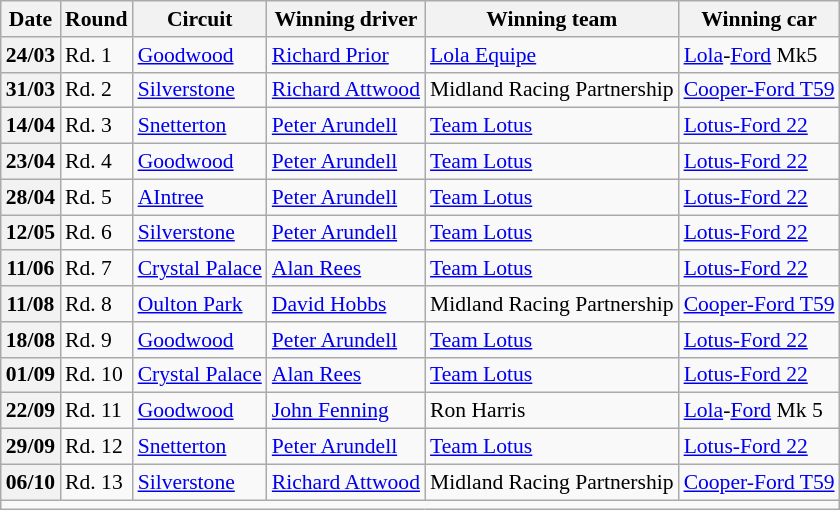<table class="wikitable" style="font-size: 90%;">
<tr>
<th>Date</th>
<th>Round</th>
<th>Circuit</th>
<th>Winning driver</th>
<th>Winning team</th>
<th>Winning car</th>
</tr>
<tr>
<th>24/03</th>
<td>Rd. 1</td>
<td> <a href='#'>Goodwood</a></td>
<td> <a href='#'>Richard Prior</a></td>
<td><a href='#'>Lola Equipe</a></td>
<td><a href='#'>Lola</a>-<a href='#'>Ford</a> Mk5</td>
</tr>
<tr>
<th>31/03</th>
<td>Rd. 2</td>
<td> <a href='#'>Silverstone</a></td>
<td> <a href='#'>Richard Attwood</a></td>
<td>Midland Racing Partnership</td>
<td><a href='#'>Cooper-Ford T59</a></td>
</tr>
<tr>
<th>14/04</th>
<td>Rd. 3</td>
<td> <a href='#'>Snetterton</a></td>
<td> <a href='#'>Peter Arundell</a></td>
<td><a href='#'>Team Lotus</a></td>
<td><a href='#'>Lotus-Ford 22</a></td>
</tr>
<tr>
<th>23/04</th>
<td>Rd. 4</td>
<td> <a href='#'>Goodwood</a></td>
<td> <a href='#'>Peter Arundell</a></td>
<td><a href='#'>Team Lotus</a></td>
<td><a href='#'>Lotus-Ford 22</a></td>
</tr>
<tr>
<th>28/04</th>
<td>Rd. 5</td>
<td> <a href='#'>AIntree</a></td>
<td> <a href='#'>Peter Arundell</a></td>
<td><a href='#'>Team Lotus</a></td>
<td><a href='#'>Lotus-Ford 22</a></td>
</tr>
<tr>
<th>12/05</th>
<td>Rd. 6</td>
<td> <a href='#'>Silverstone</a></td>
<td> <a href='#'>Peter Arundell</a></td>
<td><a href='#'>Team Lotus</a></td>
<td><a href='#'>Lotus-Ford 22</a></td>
</tr>
<tr>
<th>11/06</th>
<td>Rd. 7</td>
<td> <a href='#'>Crystal Palace</a></td>
<td> <a href='#'>Alan Rees</a></td>
<td><a href='#'>Team Lotus</a></td>
<td><a href='#'>Lotus-Ford 22</a></td>
</tr>
<tr>
<th>11/08</th>
<td>Rd. 8</td>
<td> <a href='#'>Oulton Park</a></td>
<td> <a href='#'>David Hobbs</a></td>
<td>Midland Racing Partnership</td>
<td><a href='#'>Cooper-Ford T59</a></td>
</tr>
<tr>
<th>18/08</th>
<td>Rd. 9</td>
<td> <a href='#'>Goodwood</a></td>
<td> <a href='#'>Peter Arundell</a></td>
<td><a href='#'>Team Lotus</a></td>
<td><a href='#'>Lotus-Ford 22</a></td>
</tr>
<tr>
<th>01/09</th>
<td>Rd. 10</td>
<td> <a href='#'>Crystal Palace</a></td>
<td> <a href='#'>Alan Rees</a></td>
<td><a href='#'>Team Lotus</a></td>
<td><a href='#'>Lotus-Ford 22</a></td>
</tr>
<tr>
<th>22/09</th>
<td>Rd. 11</td>
<td> <a href='#'>Goodwood</a></td>
<td> <a href='#'>John Fenning</a></td>
<td>Ron Harris</td>
<td><a href='#'>Lola</a>-<a href='#'>Ford</a> Mk 5</td>
</tr>
<tr>
<th>29/09</th>
<td>Rd. 12</td>
<td> <a href='#'>Snetterton</a></td>
<td> <a href='#'>Peter Arundell</a></td>
<td><a href='#'>Team Lotus</a></td>
<td><a href='#'>Lotus-Ford 22</a></td>
</tr>
<tr>
<th>06/10</th>
<td>Rd. 13</td>
<td> <a href='#'>Silverstone</a></td>
<td> <a href='#'>Richard Attwood</a></td>
<td>Midland Racing Partnership</td>
<td><a href='#'>Cooper-Ford T59</a></td>
</tr>
<tr>
<td colspan="6" style="text-align:center;"></td>
</tr>
</table>
